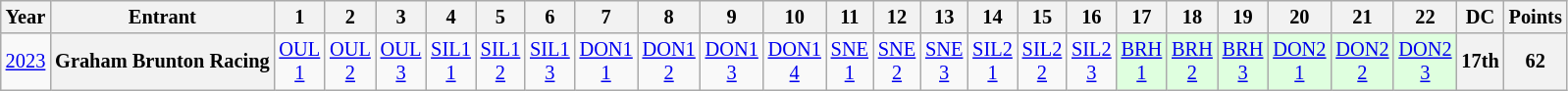<table class="wikitable" style="text-align:center; font-size:85%">
<tr>
<th>Year</th>
<th>Entrant</th>
<th>1</th>
<th>2</th>
<th>3</th>
<th>4</th>
<th>5</th>
<th>6</th>
<th>7</th>
<th>8</th>
<th>9</th>
<th>10</th>
<th>11</th>
<th>12</th>
<th>13</th>
<th>14</th>
<th>15</th>
<th>16</th>
<th>17</th>
<th>18</th>
<th>19</th>
<th>20</th>
<th>21</th>
<th>22</th>
<th>DC</th>
<th>Points</th>
</tr>
<tr>
<td><a href='#'>2023</a></td>
<th nowrap>Graham Brunton Racing</th>
<td style="background:#;"><a href='#'>OUL<br>1</a><br></td>
<td style="backgroun:#;"><a href='#'>OUL<br>2</a><br></td>
<td style="background:#;"><a href='#'>OUL<br>3</a><br></td>
<td style="background:#;"><a href='#'>SIL1<br>1</a><br></td>
<td style="background:#;"><a href='#'>SIL1<br>2</a><br></td>
<td style="background:#;"><a href='#'>SIL1<br>3</a><br></td>
<td style="background:#;"><a href='#'>DON1<br>1</a><br></td>
<td style="background:#;"><a href='#'>DON1<br>2</a><br></td>
<td style="background:#;"><a href='#'>DON1<br>3</a><br></td>
<td style="background:#;"><a href='#'>DON1<br>4</a><br></td>
<td style="background:#;"><a href='#'>SNE<br>1</a><br></td>
<td style="background:#;"><a href='#'>SNE<br>2</a><br></td>
<td style="background:#;"><a href='#'>SNE<br>3</a><br></td>
<td style="background:#;"><a href='#'>SIL2<br>1</a><br></td>
<td style="background:#;"><a href='#'>SIL2<br>2</a><br></td>
<td style="background:#;"><a href='#'>SIL2<br>3</a><br></td>
<td style="background:#DFFFDF;"><a href='#'>BRH<br>1</a><br></td>
<td style="background:#DFFFDF;"><a href='#'>BRH<br>2</a><br></td>
<td style="background:#DFFFDF;"><a href='#'>BRH<br>3</a><br></td>
<td style="background:#DFFFDF;"><a href='#'>DON2<br>1</a><br></td>
<td style="background:#DFFFDF;"><a href='#'>DON2<br>2</a><br></td>
<td style="background:#DFFFDF;"><a href='#'>DON2<br>3</a><br></td>
<th>17th</th>
<th>62</th>
</tr>
</table>
